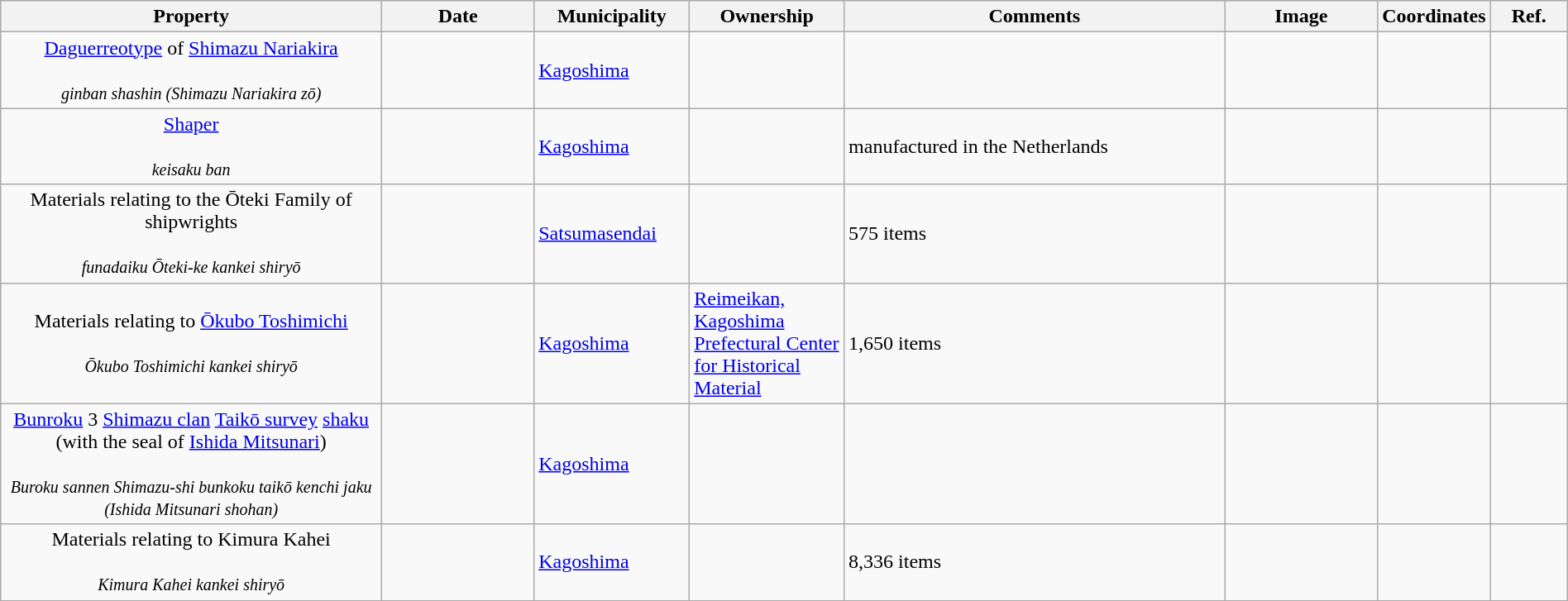<table class="wikitable sortable"  style="width:100%;">
<tr>
<th width="25%" align="left">Property</th>
<th width="10%" align="left" data-sort-type="number">Date</th>
<th width="10%" align="left">Municipality</th>
<th width="10%" align="left">Ownership</th>
<th width="25%" align="left" class="unsortable">Comments</th>
<th width="10%" align="left" class="unsortable">Image</th>
<th width="5%" align="left" class="unsortable">Coordinates</th>
<th width="5%" align="left" class="unsortable">Ref.</th>
</tr>
<tr>
<td align="center"><a href='#'>Daguerreotype</a> of <a href='#'>Shimazu Nariakira</a><br><br><small><em>ginban shashin (Shimazu Nariakira zō)</em></small></td>
<td></td>
<td><a href='#'>Kagoshima</a></td>
<td></td>
<td></td>
<td></td>
<td></td>
<td></td>
</tr>
<tr>
<td align="center"><a href='#'>Shaper</a><br><br><small><em>keisaku ban</em></small></td>
<td></td>
<td><a href='#'>Kagoshima</a></td>
<td></td>
<td>manufactured in the Netherlands</td>
<td></td>
<td></td>
<td></td>
</tr>
<tr>
<td align="center">Materials relating to the Ōteki Family of shipwrights<br><br><small><em>funadaiku Ōteki-ke kankei shiryō</em></small></td>
<td></td>
<td><a href='#'>Satsumasendai</a></td>
<td></td>
<td>575 items</td>
<td></td>
<td></td>
<td></td>
</tr>
<tr>
<td align="center">Materials relating to <a href='#'>Ōkubo Toshimichi</a><br><br><small><em>Ōkubo Toshimichi kankei shiryō</em></small></td>
<td></td>
<td><a href='#'>Kagoshima</a></td>
<td><a href='#'>Reimeikan, Kagoshima Prefectural Center for Historical Material</a></td>
<td>1,650 items</td>
<td></td>
<td></td>
<td></td>
</tr>
<tr>
<td align="center"><a href='#'>Bunroku</a> 3 <a href='#'>Shimazu clan</a> <a href='#'>Taikō survey</a> <a href='#'>shaku</a> (with the seal of <a href='#'>Ishida Mitsunari</a>)<br><br><small><em>Buroku sannen Shimazu-shi bunkoku taikō kenchi jaku (Ishida Mitsunari shohan)</em></small></td>
<td></td>
<td><a href='#'>Kagoshima</a></td>
<td></td>
<td></td>
<td></td>
<td></td>
<td></td>
</tr>
<tr>
<td align="center">Materials relating to Kimura Kahei<br><br><small><em>Kimura Kahei kankei shiryō</em></small></td>
<td></td>
<td><a href='#'>Kagoshima</a></td>
<td></td>
<td>8,336 items</td>
<td></td>
<td></td>
<td></td>
</tr>
<tr>
</tr>
</table>
